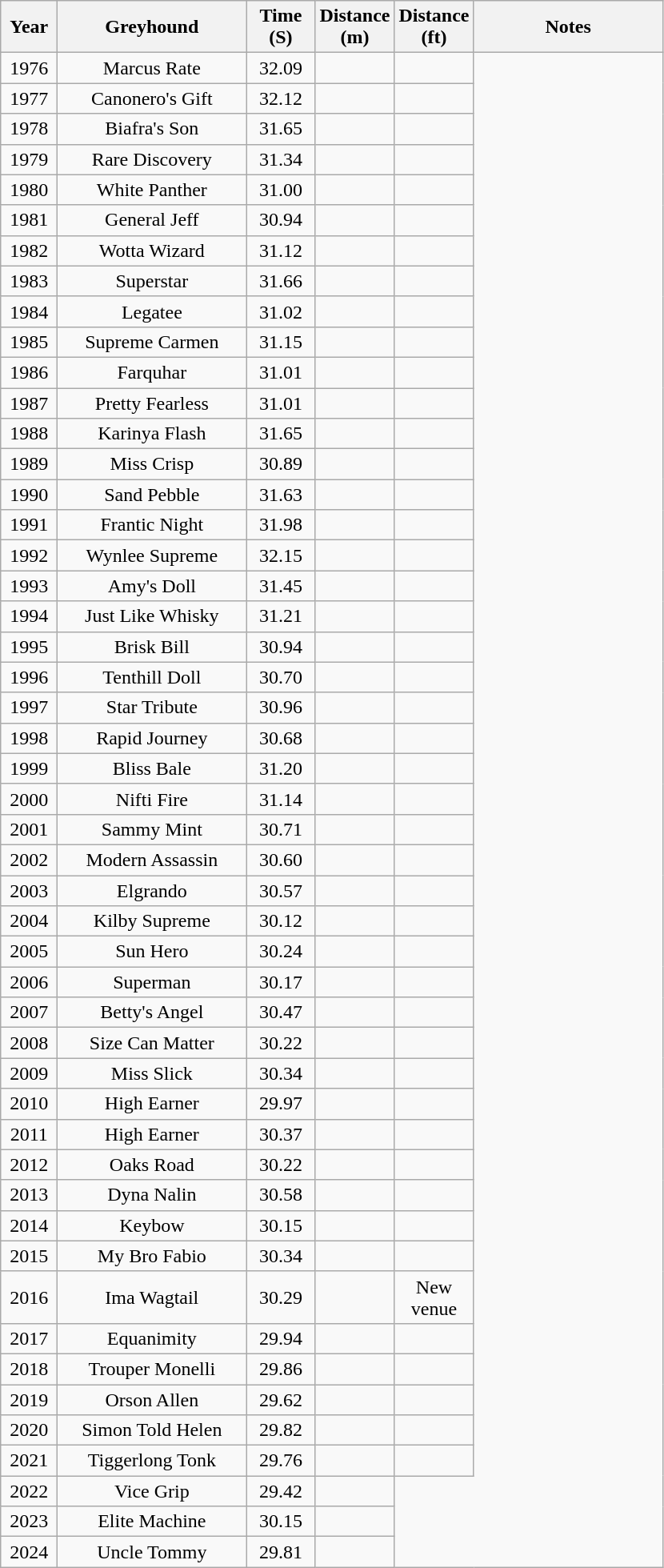<table class="wikitable collapsible collapsed" style=text-align:center>
<tr>
<th width=40>Year</th>
<th width=150>Greyhound</th>
<th width=50>Time (S)</th>
<th width=50>Distance (m)</th>
<th width=50>Distance (ft)</th>
<th width=150>Notes</th>
</tr>
<tr>
<td>1976</td>
<td>Marcus Rate</td>
<td>32.09</td>
<td></td>
<td></td>
</tr>
<tr>
<td>1977</td>
<td>Canonero's Gift</td>
<td>32.12</td>
<td></td>
<td></td>
</tr>
<tr>
<td>1978</td>
<td>Biafra's Son</td>
<td>31.65</td>
<td></td>
<td></td>
</tr>
<tr>
<td>1979</td>
<td>Rare Discovery</td>
<td>31.34</td>
<td></td>
<td></td>
</tr>
<tr>
<td>1980</td>
<td>White Panther</td>
<td>31.00</td>
<td></td>
<td></td>
</tr>
<tr>
<td>1981</td>
<td>General Jeff</td>
<td>30.94</td>
<td></td>
<td></td>
</tr>
<tr>
<td>1982</td>
<td>Wotta Wizard</td>
<td>31.12</td>
<td></td>
<td></td>
</tr>
<tr>
<td>1983</td>
<td>Superstar</td>
<td>31.66</td>
<td></td>
<td></td>
</tr>
<tr>
<td>1984</td>
<td>Legatee</td>
<td>31.02</td>
<td></td>
<td></td>
</tr>
<tr>
<td>1985</td>
<td>Supreme Carmen</td>
<td>31.15</td>
<td></td>
<td></td>
</tr>
<tr>
<td>1986</td>
<td>Farquhar</td>
<td>31.01</td>
<td></td>
<td></td>
</tr>
<tr>
<td>1987</td>
<td>Pretty Fearless</td>
<td>31.01</td>
<td></td>
<td></td>
</tr>
<tr>
<td>1988</td>
<td>Karinya Flash</td>
<td>31.65</td>
<td></td>
<td></td>
</tr>
<tr>
<td>1989</td>
<td>Miss Crisp</td>
<td>30.89</td>
<td></td>
<td></td>
</tr>
<tr>
<td>1990</td>
<td>Sand Pebble</td>
<td>31.63</td>
<td></td>
<td></td>
</tr>
<tr>
<td>1991</td>
<td>Frantic Night</td>
<td>31.98</td>
<td></td>
<td></td>
</tr>
<tr>
<td>1992</td>
<td>Wynlee Supreme</td>
<td>32.15</td>
<td></td>
<td></td>
</tr>
<tr>
<td>1993</td>
<td>Amy's Doll</td>
<td>31.45</td>
<td></td>
<td></td>
</tr>
<tr>
<td>1994</td>
<td>Just Like Whisky</td>
<td>31.21</td>
<td></td>
<td></td>
</tr>
<tr>
<td>1995</td>
<td>Brisk Bill</td>
<td>30.94</td>
<td></td>
<td></td>
</tr>
<tr>
<td>1996</td>
<td>Tenthill Doll</td>
<td>30.70</td>
<td></td>
<td></td>
</tr>
<tr>
<td>1997</td>
<td>Star Tribute</td>
<td>30.96</td>
<td></td>
<td></td>
</tr>
<tr>
<td>1998</td>
<td>Rapid Journey</td>
<td>30.68</td>
<td></td>
<td></td>
</tr>
<tr>
<td>1999</td>
<td>Bliss Bale</td>
<td>31.20</td>
<td></td>
<td></td>
</tr>
<tr>
<td>2000</td>
<td>Nifti Fire</td>
<td>31.14</td>
<td></td>
<td></td>
</tr>
<tr>
<td>2001</td>
<td>Sammy Mint</td>
<td>30.71</td>
<td></td>
<td></td>
</tr>
<tr>
<td>2002</td>
<td>Modern Assassin</td>
<td>30.60</td>
<td></td>
<td></td>
</tr>
<tr>
<td>2003</td>
<td>Elgrando</td>
<td>30.57</td>
<td></td>
<td></td>
</tr>
<tr>
<td>2004</td>
<td>Kilby Supreme</td>
<td>30.12</td>
<td></td>
<td></td>
</tr>
<tr>
<td>2005</td>
<td>Sun Hero</td>
<td>30.24</td>
<td></td>
<td></td>
</tr>
<tr>
<td>2006</td>
<td>Superman</td>
<td>30.17</td>
<td></td>
<td></td>
</tr>
<tr>
<td>2007</td>
<td>Betty's Angel</td>
<td>30.47</td>
<td></td>
<td></td>
</tr>
<tr>
<td>2008</td>
<td>Size Can Matter</td>
<td>30.22</td>
<td></td>
<td></td>
</tr>
<tr>
<td>2009</td>
<td>Miss Slick</td>
<td>30.34</td>
<td></td>
<td></td>
</tr>
<tr>
<td>2010</td>
<td>High Earner</td>
<td>29.97</td>
<td></td>
<td></td>
</tr>
<tr>
<td>2011</td>
<td>High Earner</td>
<td>30.37</td>
<td></td>
<td></td>
</tr>
<tr>
<td>2012</td>
<td>Oaks Road</td>
<td>30.22</td>
<td></td>
<td></td>
</tr>
<tr>
<td>2013</td>
<td>Dyna Nalin</td>
<td>30.58</td>
<td></td>
<td></td>
</tr>
<tr>
<td>2014</td>
<td>Keybow</td>
<td>30.15</td>
<td></td>
<td></td>
</tr>
<tr>
<td>2015</td>
<td>My Bro Fabio</td>
<td>30.34</td>
<td></td>
<td></td>
</tr>
<tr>
<td>2016</td>
<td>Ima Wagtail</td>
<td>30.29</td>
<td></td>
<td>New venue</td>
</tr>
<tr>
<td>2017</td>
<td>Equanimity</td>
<td>29.94</td>
<td></td>
<td></td>
</tr>
<tr>
<td>2018</td>
<td>Trouper Monelli</td>
<td>29.86</td>
<td></td>
<td></td>
</tr>
<tr>
<td>2019</td>
<td>Orson Allen</td>
<td>29.62</td>
<td></td>
<td></td>
</tr>
<tr>
<td>2020</td>
<td>Simon Told Helen</td>
<td>29.82</td>
<td></td>
<td></td>
</tr>
<tr>
<td>2021</td>
<td>Tiggerlong Tonk</td>
<td>29.76</td>
<td></td>
<td></td>
</tr>
<tr>
<td>2022</td>
<td>Vice Grip</td>
<td>29.42</td>
<td></td>
</tr>
<tr>
<td>2023</td>
<td>Elite Machine</td>
<td>30.15</td>
<td></td>
</tr>
<tr>
<td>2024</td>
<td>Uncle Tommy</td>
<td>29.81</td>
<td></td>
</tr>
</table>
